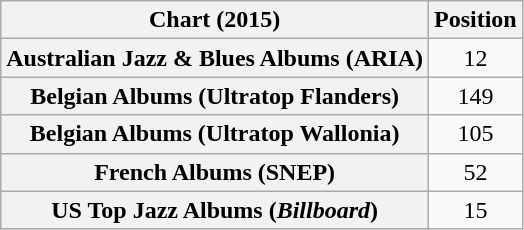<table class="wikitable sortable plainrowheaders" style="text-align:center">
<tr>
<th scope="col">Chart (2015)</th>
<th scope="col">Position</th>
</tr>
<tr>
<th scope="row">Australian Jazz & Blues Albums (ARIA)</th>
<td>12</td>
</tr>
<tr>
<th scope="row">Belgian Albums (Ultratop Flanders)</th>
<td>149</td>
</tr>
<tr>
<th scope="row">Belgian Albums (Ultratop Wallonia)</th>
<td>105</td>
</tr>
<tr>
<th scope="row">French Albums (SNEP)</th>
<td>52</td>
</tr>
<tr>
<th scope="row">US Top Jazz Albums (<em>Billboard</em>)</th>
<td>15</td>
</tr>
</table>
